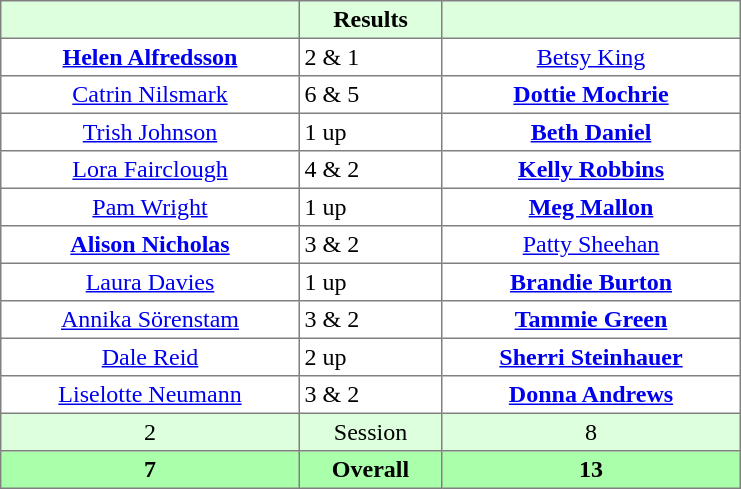<table border="1" cellpadding="3" style="border-collapse:collapse; text-align:center;">
<tr style="background:#dfd;">
<th style="width:12em;"></th>
<th style="width:5.5em;">Results</th>
<th style="width:12em;"></th>
</tr>
<tr>
<td><strong><a href='#'>Helen Alfredsson</a></strong></td>
<td align=left> 2 & 1</td>
<td><a href='#'>Betsy King</a></td>
</tr>
<tr>
<td><a href='#'>Catrin Nilsmark</a></td>
<td align=left> 6 & 5</td>
<td><strong><a href='#'>Dottie Mochrie</a></strong></td>
</tr>
<tr>
<td><a href='#'>Trish Johnson</a></td>
<td align=left> 1 up</td>
<td><strong><a href='#'>Beth Daniel</a></strong></td>
</tr>
<tr>
<td><a href='#'>Lora Fairclough</a></td>
<td align=left> 4 & 2</td>
<td><strong><a href='#'>Kelly Robbins</a></strong></td>
</tr>
<tr>
<td><a href='#'>Pam Wright</a></td>
<td align=left> 1 up</td>
<td><strong><a href='#'>Meg Mallon</a></strong></td>
</tr>
<tr>
<td><strong><a href='#'>Alison Nicholas</a></strong></td>
<td align=left> 3 & 2</td>
<td><a href='#'>Patty Sheehan</a></td>
</tr>
<tr>
<td><a href='#'>Laura Davies</a></td>
<td align=left> 1 up</td>
<td><strong><a href='#'>Brandie Burton</a></strong></td>
</tr>
<tr>
<td><a href='#'>Annika Sörenstam</a></td>
<td align=left> 3 & 2</td>
<td><strong><a href='#'>Tammie Green</a></strong></td>
</tr>
<tr>
<td><a href='#'>Dale Reid</a></td>
<td align=left> 2 up</td>
<td><strong><a href='#'>Sherri Steinhauer</a></strong></td>
</tr>
<tr>
<td><a href='#'>Liselotte Neumann</a></td>
<td align=left> 3 & 2</td>
<td><strong><a href='#'>Donna Andrews</a></strong></td>
</tr>
<tr style="background:#dfd;">
<td>2</td>
<td>Session</td>
<td>8</td>
</tr>
<tr style="background:#afa;">
<th>7</th>
<th>Overall</th>
<th>13</th>
</tr>
</table>
